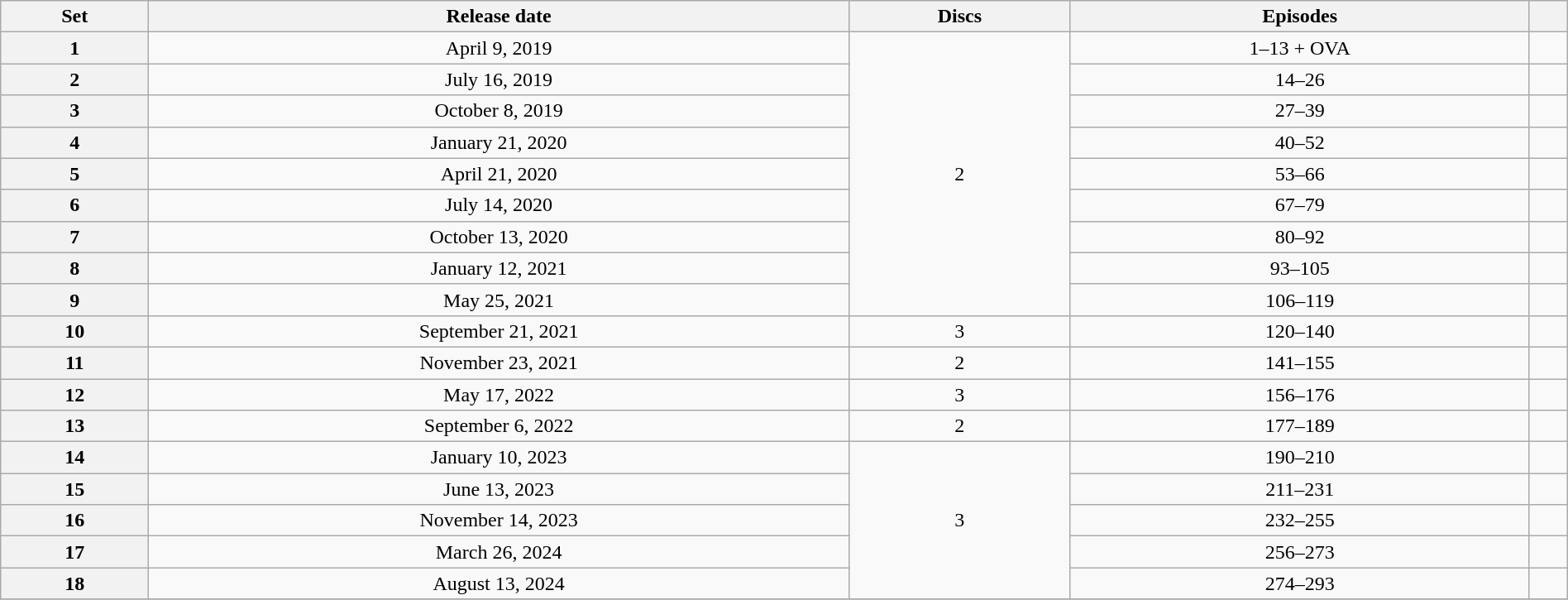<table class="wikitable" style="text-align: center; width: 100%">
<tr>
<th scope="col" 175px;>Set</th>
<th scope="col" 125px;>Release date</th>
<th scope="col">Discs</th>
<th scope="col">Episodes</th>
<th scope="col"></th>
</tr>
<tr>
<th scope="row">1</th>
<td>April 9, 2019</td>
<td rowspan="9">2</td>
<td>1–13 + OVA</td>
<td></td>
</tr>
<tr>
<th scope="row">2</th>
<td>July 16, 2019</td>
<td>14–26</td>
<td></td>
</tr>
<tr>
<th scope="row">3</th>
<td>October 8, 2019</td>
<td>27–39</td>
<td></td>
</tr>
<tr>
<th scope="row">4</th>
<td>January 21, 2020</td>
<td>40–52</td>
<td></td>
</tr>
<tr>
<th scope="row">5</th>
<td>April 21, 2020</td>
<td>53–66</td>
<td></td>
</tr>
<tr>
<th scope="row">6</th>
<td>July 14, 2020</td>
<td>67–79</td>
<td></td>
</tr>
<tr>
<th scope="row">7</th>
<td>October 13, 2020</td>
<td>80–92</td>
<td></td>
</tr>
<tr>
<th scope="row">8</th>
<td>January 12, 2021</td>
<td>93–105</td>
<td></td>
</tr>
<tr>
<th scope="row">9</th>
<td>May 25, 2021</td>
<td>106–119</td>
<td></td>
</tr>
<tr>
<th scope="row">10</th>
<td>September 21, 2021</td>
<td>3</td>
<td>120–140</td>
<td></td>
</tr>
<tr>
<th scope="row">11</th>
<td>November 23, 2021</td>
<td>2</td>
<td>141–155</td>
<td></td>
</tr>
<tr>
<th scope="row">12</th>
<td>May 17, 2022</td>
<td>3</td>
<td>156–176</td>
<td></td>
</tr>
<tr>
<th scope="row">13</th>
<td>September 6, 2022</td>
<td>2</td>
<td>177–189</td>
<td></td>
</tr>
<tr>
<th scope="row">14</th>
<td>January 10, 2023</td>
<td rowspan="5">3</td>
<td>190–210</td>
<td></td>
</tr>
<tr>
<th scope="row">15</th>
<td>June 13, 2023</td>
<td>211–231</td>
<td></td>
</tr>
<tr>
<th>16</th>
<td>November 14, 2023</td>
<td>232–255</td>
<td></td>
</tr>
<tr>
<th>17</th>
<td>March 26, 2024</td>
<td>256–273</td>
<td></td>
</tr>
<tr>
<th>18</th>
<td>August 13, 2024</td>
<td>274–293</td>
<td></td>
</tr>
<tr>
</tr>
</table>
